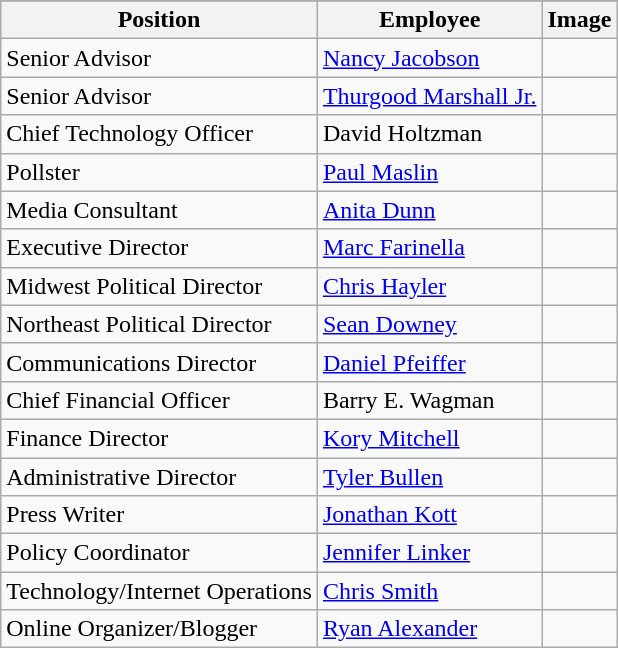<table class="wikitable">
<tr>
</tr>
<tr>
<th>Position</th>
<th>Employee</th>
<th>Image</th>
</tr>
<tr>
<td>Senior Advisor</td>
<td><a href='#'>Nancy Jacobson</a></td>
<td></td>
</tr>
<tr>
<td>Senior Advisor</td>
<td><a href='#'>Thurgood Marshall Jr.</a></td>
<td></td>
</tr>
<tr>
<td>Chief Technology Officer</td>
<td>David Holtzman</td>
<td></td>
</tr>
<tr>
<td>Pollster</td>
<td><a href='#'>Paul Maslin</a></td>
<td></td>
</tr>
<tr>
<td>Media Consultant</td>
<td><a href='#'>Anita Dunn</a></td>
<td></td>
</tr>
<tr>
<td>Executive Director</td>
<td><a href='#'>Marc Farinella</a></td>
<td></td>
</tr>
<tr>
<td>Midwest Political Director</td>
<td><a href='#'>Chris Hayler</a></td>
<td></td>
</tr>
<tr>
<td>Northeast Political Director</td>
<td><a href='#'>Sean Downey</a></td>
<td></td>
</tr>
<tr>
<td>Communications Director</td>
<td><a href='#'>Daniel Pfeiffer</a></td>
<td></td>
</tr>
<tr>
<td>Chief Financial Officer</td>
<td>Barry E. Wagman</td>
<td></td>
</tr>
<tr>
<td>Finance Director</td>
<td><a href='#'>Kory Mitchell</a></td>
<td></td>
</tr>
<tr>
<td>Administrative Director</td>
<td><a href='#'>Tyler Bullen</a></td>
<td></td>
</tr>
<tr>
<td>Press Writer</td>
<td><a href='#'>Jonathan Kott</a></td>
<td></td>
</tr>
<tr>
<td>Policy Coordinator</td>
<td><a href='#'>Jennifer Linker</a></td>
<td></td>
</tr>
<tr>
<td>Technology/Internet Operations</td>
<td><a href='#'>Chris Smith</a></td>
<td></td>
</tr>
<tr>
<td>Online Organizer/Blogger</td>
<td><a href='#'>Ryan Alexander</a></td>
<td></td>
</tr>
</table>
